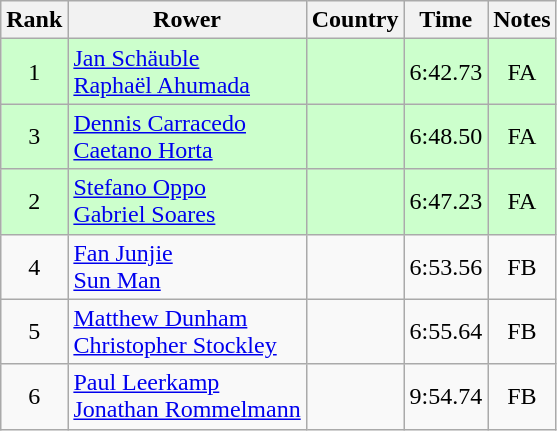<table class="wikitable" style="text-align:center">
<tr>
<th>Rank</th>
<th>Rower</th>
<th>Country</th>
<th>Time</th>
<th>Notes</th>
</tr>
<tr bgcolor=ccffcc>
<td>1</td>
<td align="left"><a href='#'>Jan Schäuble</a><br><a href='#'>Raphaël Ahumada</a></td>
<td align="left"></td>
<td>6:42.73</td>
<td>FA</td>
</tr>
<tr bgcolor=ccffcc>
<td>3</td>
<td align="left"><a href='#'>Dennis Carracedo</a><br><a href='#'>Caetano Horta</a></td>
<td align="left"></td>
<td>6:48.50</td>
<td>FA</td>
</tr>
<tr bgcolor=ccffcc>
<td>2</td>
<td align="left"><a href='#'>Stefano Oppo</a><br><a href='#'>Gabriel Soares</a></td>
<td align="left"></td>
<td>6:47.23</td>
<td>FA</td>
</tr>
<tr>
<td>4</td>
<td align="left"><a href='#'>Fan Junjie</a><br><a href='#'>Sun Man</a></td>
<td align="left"></td>
<td>6:53.56</td>
<td>FB</td>
</tr>
<tr>
<td>5</td>
<td align="left"><a href='#'>Matthew Dunham</a><br><a href='#'>Christopher Stockley</a></td>
<td align="left"></td>
<td>6:55.64</td>
<td>FB</td>
</tr>
<tr>
<td>6</td>
<td align="left"><a href='#'>Paul Leerkamp</a><br><a href='#'>Jonathan Rommelmann</a></td>
<td align="left"></td>
<td>9:54.74</td>
<td>FB</td>
</tr>
</table>
